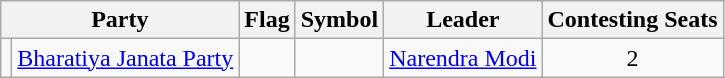<table class="wikitable" style="text-align:center">
<tr>
<th colspan="2">Party</th>
<th>Flag</th>
<th>Symbol</th>
<th>Leader</th>
<th>Contesting Seats</th>
</tr>
<tr>
<td></td>
<td><a href='#'>Bharatiya Janata Party</a></td>
<td></td>
<td></td>
<td><a href='#'>Narendra Modi</a></td>
<td>2</td>
</tr>
</table>
